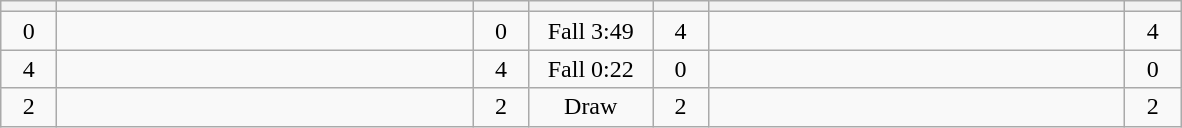<table class="wikitable" style="text-align: center;">
<tr>
<th width=30></th>
<th width=270></th>
<th width=30></th>
<th width=75></th>
<th width=30></th>
<th width=270></th>
<th width=30></th>
</tr>
<tr>
<td>0</td>
<td align=left><strong></strong></td>
<td>0</td>
<td>Fall 3:49</td>
<td>4</td>
<td align=left></td>
<td>4</td>
</tr>
<tr>
<td>4</td>
<td align=left></td>
<td>4</td>
<td>Fall 0:22</td>
<td>0</td>
<td align=left><strong></strong></td>
<td>0</td>
</tr>
<tr>
<td>2</td>
<td align=left></td>
<td>2</td>
<td>Draw</td>
<td>2</td>
<td align=left></td>
<td>2</td>
</tr>
</table>
